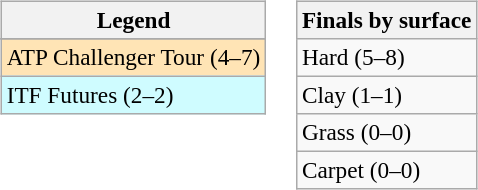<table>
<tr valign=top>
<td><br><table class=wikitable style=font-size:97%>
<tr>
<th>Legend</th>
</tr>
<tr bgcolor=e5d1cb>
</tr>
<tr bgcolor=moccasin>
<td>ATP Challenger Tour (4–7)</td>
</tr>
<tr bgcolor=cffcff>
<td>ITF Futures (2–2)</td>
</tr>
</table>
</td>
<td><br><table class=wikitable style=font-size:97%>
<tr>
<th>Finals by surface</th>
</tr>
<tr>
<td>Hard (5–8)</td>
</tr>
<tr>
<td>Clay (1–1)</td>
</tr>
<tr>
<td>Grass (0–0)</td>
</tr>
<tr>
<td>Carpet (0–0)</td>
</tr>
</table>
</td>
</tr>
</table>
